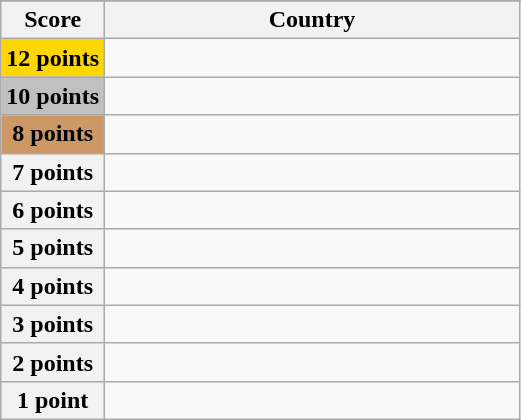<table class="wikitable">
<tr>
</tr>
<tr>
<th scope="col" width="20%">Score</th>
<th scope="col">Country</th>
</tr>
<tr>
<th scope="row" style="background:gold">12 points</th>
<td></td>
</tr>
<tr>
<th scope="row" style="background:silver">10 points</th>
<td></td>
</tr>
<tr>
<th scope="row" style="background:#CC9966">8 points</th>
<td></td>
</tr>
<tr>
<th scope="row">7 points</th>
<td></td>
</tr>
<tr>
<th scope="row">6 points</th>
<td></td>
</tr>
<tr>
<th scope="row">5 points</th>
<td></td>
</tr>
<tr>
<th scope="row">4 points</th>
<td></td>
</tr>
<tr>
<th scope="row">3 points</th>
<td></td>
</tr>
<tr>
<th scope="row">2 points</th>
<td></td>
</tr>
<tr>
<th scope="row">1 point</th>
<td></td>
</tr>
</table>
